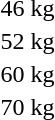<table>
<tr>
<td>46 kg<br></td>
<td></td>
<td></td>
<td></td>
</tr>
<tr>
<td>52 kg<br></td>
<td></td>
<td></td>
<td></td>
</tr>
<tr>
<td>60 kg<br></td>
<td></td>
<td></td>
<td></td>
</tr>
<tr>
<td>70 kg<br></td>
<td></td>
<td></td>
<td></td>
</tr>
</table>
